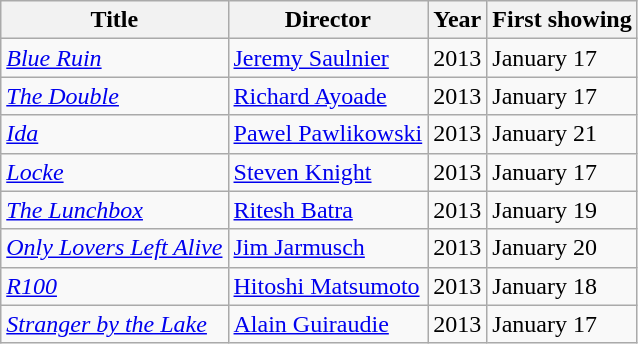<table class="wikitable sortable">
<tr>
<th>Title</th>
<th>Director</th>
<th>Year</th>
<th>First showing</th>
</tr>
<tr>
<td><em><a href='#'>Blue Ruin</a></em></td>
<td><a href='#'>Jeremy Saulnier</a></td>
<td>2013</td>
<td>January 17</td>
</tr>
<tr>
<td><em><a href='#'>The Double</a></em></td>
<td><a href='#'>Richard Ayoade</a></td>
<td>2013</td>
<td>January 17</td>
</tr>
<tr>
<td><em><a href='#'>Ida</a></em></td>
<td><a href='#'>Pawel Pawlikowski</a></td>
<td>2013</td>
<td>January 21</td>
</tr>
<tr>
<td><em><a href='#'>Locke</a></em></td>
<td><a href='#'>Steven Knight</a></td>
<td>2013</td>
<td>January 17</td>
</tr>
<tr>
<td><em><a href='#'>The Lunchbox</a></em></td>
<td><a href='#'>Ritesh Batra</a></td>
<td>2013</td>
<td>January 19</td>
</tr>
<tr>
<td><em><a href='#'>Only Lovers Left Alive</a></em></td>
<td><a href='#'>Jim Jarmusch</a></td>
<td>2013</td>
<td>January 20</td>
</tr>
<tr>
<td><em><a href='#'>R100</a></em></td>
<td><a href='#'>Hitoshi Matsumoto</a></td>
<td>2013</td>
<td>January 18</td>
</tr>
<tr>
<td><em><a href='#'>Stranger by the Lake</a></em></td>
<td><a href='#'>Alain Guiraudie</a></td>
<td>2013</td>
<td>January 17</td>
</tr>
</table>
